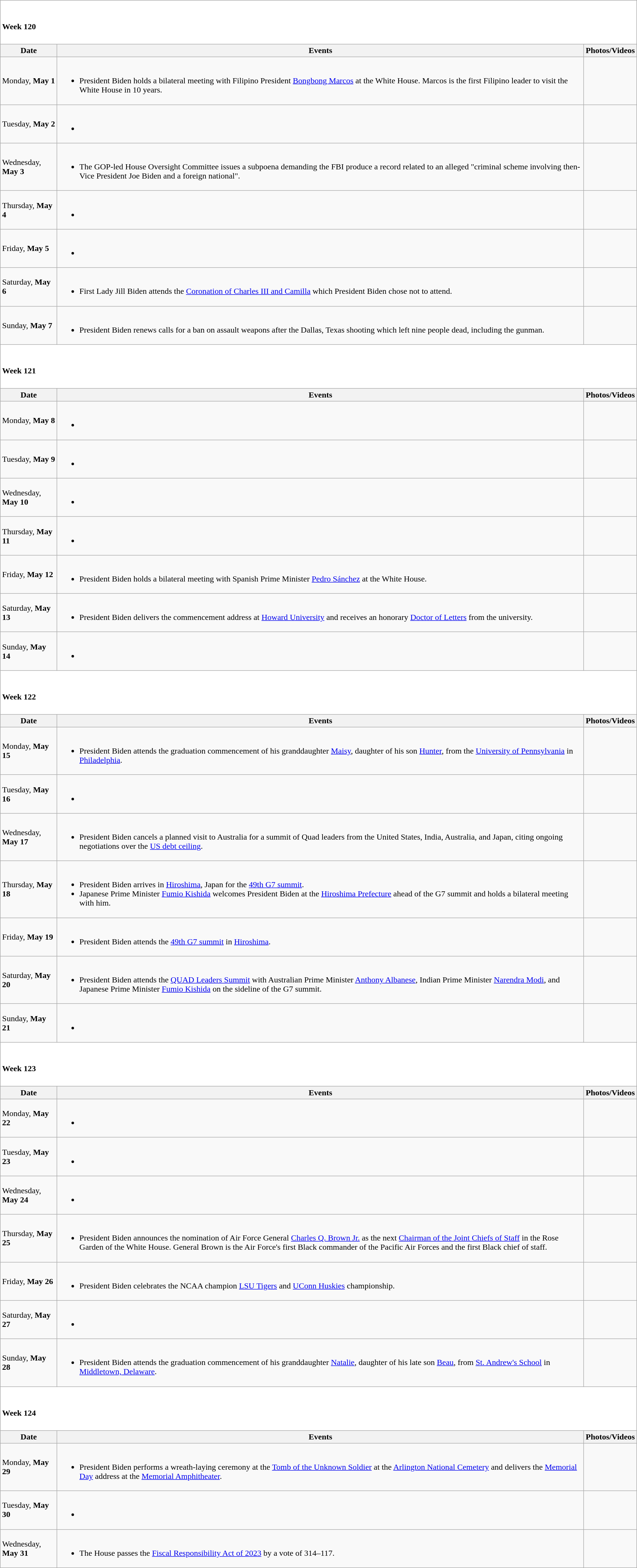<table class="wikitable">
<tr style="background:white;">
<td colspan="3"><br><h4>Week 120</h4></td>
</tr>
<tr>
<th>Date</th>
<th>Events</th>
<th>Photos/Videos</th>
</tr>
<tr>
<td>Monday, <strong>May 1</strong></td>
<td><br><ul><li>President Biden holds a bilateral meeting with Filipino President <a href='#'>Bongbong Marcos</a> at the White House. Marcos is the first Filipino leader to visit the White House in 10 years.</li></ul></td>
<td></td>
</tr>
<tr>
<td>Tuesday, <strong>May 2</strong></td>
<td><br><ul><li></li></ul></td>
<td></td>
</tr>
<tr>
<td>Wednesday, <strong>May 3</strong></td>
<td><br><ul><li>The GOP-led House Oversight Committee issues a subpoena demanding the FBI produce a record related to an alleged "criminal scheme involving then-Vice President Joe Biden and a foreign national".</li></ul></td>
<td></td>
</tr>
<tr>
<td>Thursday, <strong>May 4</strong></td>
<td><br><ul><li></li></ul></td>
<td></td>
</tr>
<tr>
<td>Friday, <strong>May 5</strong></td>
<td><br><ul><li></li></ul></td>
<td></td>
</tr>
<tr>
<td>Saturday, <strong>May 6</strong></td>
<td><br><ul><li>First Lady Jill Biden attends the <a href='#'>Coronation of Charles III and Camilla</a> which President Biden chose not to attend.</li></ul></td>
<td></td>
</tr>
<tr>
<td>Sunday, <strong>May 7</strong></td>
<td><br><ul><li>President Biden renews calls for a ban on assault weapons after the Dallas, Texas shooting which left nine people dead, including the gunman.</li></ul></td>
<td></td>
</tr>
<tr style="background:white;">
<td colspan="3"><br><h4>Week 121</h4></td>
</tr>
<tr>
<th>Date</th>
<th>Events</th>
<th>Photos/Videos</th>
</tr>
<tr>
<td>Monday, <strong>May 8</strong></td>
<td><br><ul><li></li></ul></td>
<td></td>
</tr>
<tr>
<td>Tuesday, <strong>May 9</strong></td>
<td><br><ul><li></li></ul></td>
<td></td>
</tr>
<tr>
<td>Wednesday, <strong>May 10</strong></td>
<td><br><ul><li></li></ul></td>
<td></td>
</tr>
<tr>
<td>Thursday, <strong>May 11</strong></td>
<td><br><ul><li></li></ul></td>
<td></td>
</tr>
<tr>
<td>Friday, <strong>May 12</strong></td>
<td><br><ul><li>President Biden holds a bilateral meeting with Spanish Prime Minister <a href='#'>Pedro Sánchez</a> at the White House.</li></ul></td>
<td></td>
</tr>
<tr>
<td>Saturday, <strong>May 13</strong></td>
<td><br><ul><li>President Biden delivers the commencement address at <a href='#'>Howard University</a> and receives an honorary <a href='#'>Doctor of Letters</a> from the university.</li></ul></td>
<td></td>
</tr>
<tr>
<td>Sunday, <strong>May 14</strong></td>
<td><br><ul><li></li></ul></td>
<td></td>
</tr>
<tr style="background:white;">
<td colspan="3"><br><h4>Week 122</h4></td>
</tr>
<tr>
<th>Date</th>
<th>Events</th>
<th>Photos/Videos</th>
</tr>
<tr>
<td>Monday, <strong>May 15</strong></td>
<td><br><ul><li>President Biden attends the graduation commencement of his granddaughter <a href='#'>Maisy</a>, daughter of his son <a href='#'>Hunter</a>, from the <a href='#'>University of Pennsylvania</a> in <a href='#'>Philadelphia</a>.</li></ul></td>
<td></td>
</tr>
<tr>
<td>Tuesday, <strong>May 16</strong></td>
<td><br><ul><li></li></ul></td>
<td></td>
</tr>
<tr>
<td>Wednesday, <strong>May 17</strong></td>
<td><br><ul><li>President Biden cancels a planned visit to Australia for a summit of Quad leaders from the United States, India, Australia, and Japan, citing ongoing negotiations over the <a href='#'>US debt ceiling</a>.</li></ul></td>
<td></td>
</tr>
<tr>
<td>Thursday, <strong>May 18</strong></td>
<td><br><ul><li>President Biden arrives in <a href='#'>Hiroshima</a>, Japan for the <a href='#'>49th G7 summit</a>.</li><li>Japanese Prime Minister <a href='#'>Fumio Kishida</a> welcomes President Biden at the <a href='#'>Hiroshima Prefecture</a> ahead of the G7 summit and holds a bilateral meeting with him.</li></ul></td>
<td></td>
</tr>
<tr>
<td>Friday, <strong>May 19</strong></td>
<td><br><ul><li>President Biden attends the <a href='#'>49th G7 summit</a> in <a href='#'>Hiroshima</a>.</li></ul></td>
<td></td>
</tr>
<tr>
<td>Saturday, <strong>May 20</strong></td>
<td><br><ul><li>President Biden attends the <a href='#'>QUAD Leaders Summit</a> with Australian Prime Minister <a href='#'>Anthony Albanese</a>, Indian Prime Minister <a href='#'>Narendra Modi</a>, and Japanese Prime Minister <a href='#'>Fumio Kishida</a> on the sideline of the G7 summit.</li></ul></td>
<td></td>
</tr>
<tr>
<td>Sunday, <strong>May 21</strong></td>
<td><br><ul><li></li></ul></td>
<td></td>
</tr>
<tr style="background:white;">
<td colspan="3"><br><h4>Week 123</h4></td>
</tr>
<tr>
<th>Date</th>
<th>Events</th>
<th>Photos/Videos</th>
</tr>
<tr>
<td>Monday, <strong>May 22</strong></td>
<td><br><ul><li></li></ul></td>
<td></td>
</tr>
<tr>
<td>Tuesday, <strong>May 23</strong></td>
<td><br><ul><li></li></ul></td>
<td></td>
</tr>
<tr>
<td>Wednesday, <strong>May 24</strong></td>
<td><br><ul><li></li></ul></td>
<td></td>
</tr>
<tr>
<td>Thursday, <strong>May 25</strong></td>
<td><br><ul><li>President Biden announces the nomination of Air Force General <a href='#'>Charles Q. Brown Jr.</a> as the next <a href='#'>Chairman of the Joint Chiefs of Staff</a> in the Rose Garden of the White House. General Brown is the Air Force's first Black commander of the Pacific Air Forces and the first Black chief of staff.</li></ul></td>
<td></td>
</tr>
<tr>
<td>Friday, <strong>May 26</strong></td>
<td><br><ul><li>President Biden celebrates the NCAA champion <a href='#'>LSU Tigers</a> and <a href='#'>UConn Huskies</a> championship.</li></ul></td>
<td><br></td>
</tr>
<tr>
<td>Saturday, <strong>May 27</strong></td>
<td><br><ul><li></li></ul></td>
<td></td>
</tr>
<tr>
<td>Sunday, <strong>May 28</strong></td>
<td><br><ul><li>President Biden attends the graduation commencement of his granddaughter <a href='#'>Natalie</a>, daughter of his late son <a href='#'>Beau</a>, from <a href='#'>St. Andrew's School</a> in <a href='#'>Middletown, Delaware</a>.</li></ul></td>
<td></td>
</tr>
<tr style="background:white;">
<td colspan="3"><br><h4>Week 124</h4></td>
</tr>
<tr>
<th>Date</th>
<th>Events</th>
<th>Photos/Videos</th>
</tr>
<tr>
<td>Monday, <strong>May 29</strong></td>
<td><br><ul><li>President Biden performs a wreath-laying ceremony at the <a href='#'>Tomb of the Unknown Soldier</a> at the <a href='#'>Arlington National Cemetery</a> and delivers the <a href='#'>Memorial Day</a> address at the <a href='#'>Memorial Amphitheater</a>.</li></ul></td>
<td></td>
</tr>
<tr>
<td>Tuesday, <strong>May 30</strong></td>
<td><br><ul><li></li></ul></td>
<td></td>
</tr>
<tr>
<td>Wednesday, <strong>May 31</strong></td>
<td><br><ul><li>The House passes the <a href='#'>Fiscal Responsibility Act of 2023</a> by a vote of 314–117.</li></ul></td>
<td></td>
</tr>
</table>
